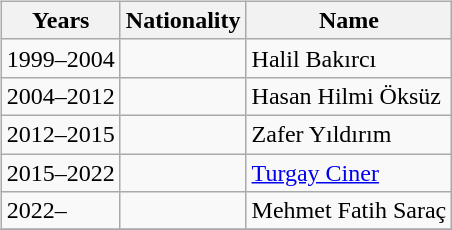<table>
<tr>
<td width="10"> </td>
<td valign="top"><br><table class="wikitable" style="text-align: center">
<tr>
<th>Years</th>
<th>Nationality</th>
<th>Name</th>
</tr>
<tr>
<td align=left>1999–2004</td>
<td></td>
<td align=left>Halil Bakırcı</td>
</tr>
<tr>
<td align=left>2004–2012</td>
<td></td>
<td align=left>Hasan Hilmi Öksüz</td>
</tr>
<tr>
<td align=left>2012–2015</td>
<td></td>
<td align=left>Zafer Yıldırım</td>
</tr>
<tr>
<td align=left>2015–2022</td>
<td></td>
<td align=left><a href='#'>Turgay Ciner</a></td>
</tr>
<tr>
<td align=left>2022–</td>
<td></td>
<td align=left>Mehmet Fatih Saraç</td>
</tr>
<tr>
</tr>
</table>
</td>
</tr>
</table>
